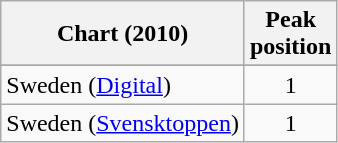<table class="wikitable sortable">
<tr>
<th>Chart (2010)</th>
<th>Peak<br>position</th>
</tr>
<tr>
</tr>
<tr>
</tr>
<tr>
</tr>
<tr>
<td>Sweden (<a href='#'>Digital</a>)</td>
<td style="text-align:center;">1</td>
</tr>
<tr>
<td>Sweden (<a href='#'>Svensktoppen</a>)</td>
<td style="text-align:center;">1</td>
</tr>
</table>
